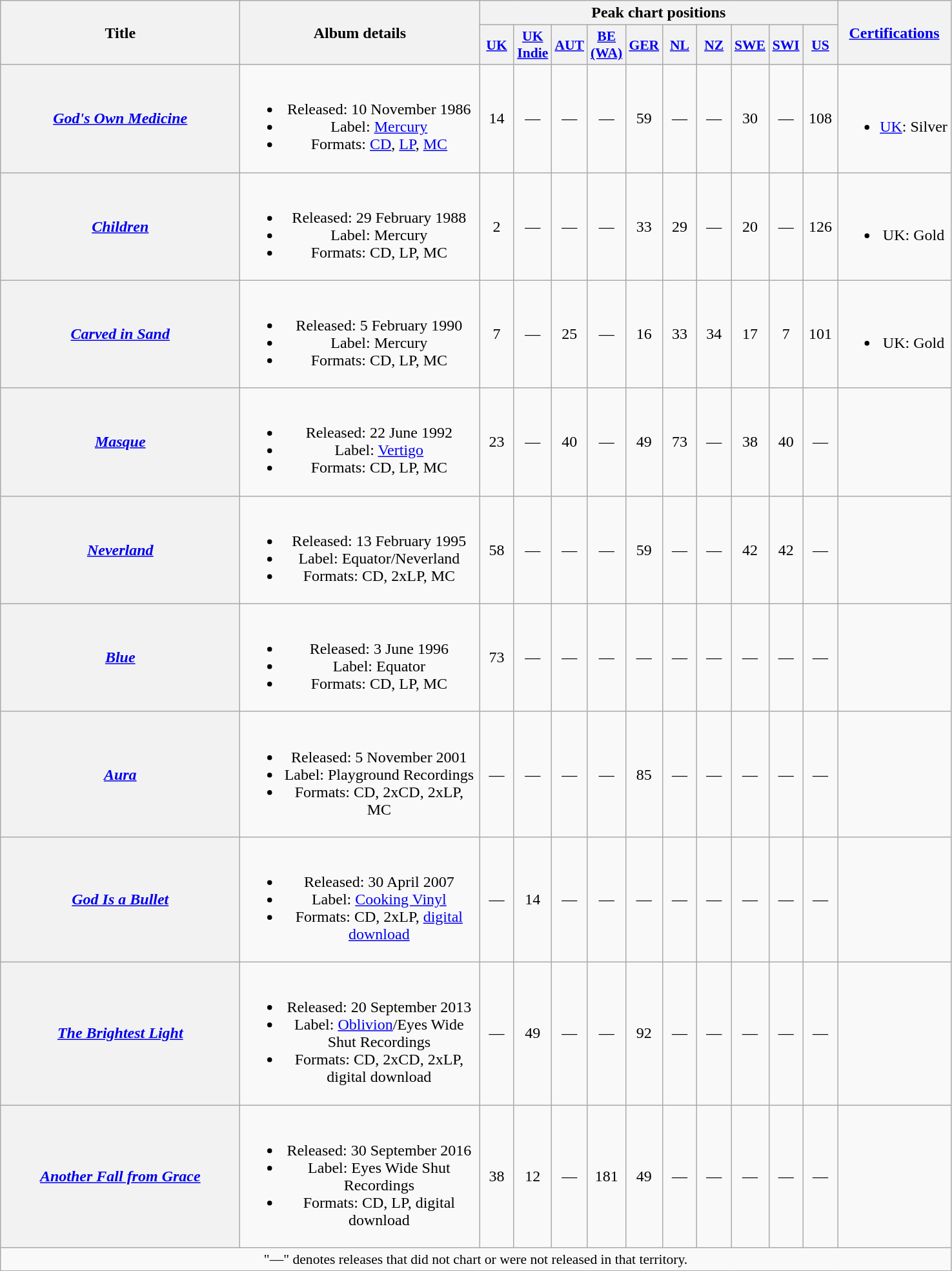<table class="wikitable plainrowheaders" style="text-align:center;">
<tr>
<th rowspan="2" scope="col" style="width:15em;">Title</th>
<th rowspan="2" scope="col" style="width:15em;">Album details</th>
<th colspan="10">Peak chart positions</th>
<th rowspan="2"><a href='#'>Certifications</a></th>
</tr>
<tr>
<th scope="col" style="width:2em;font-size:90%;"><a href='#'>UK</a><br></th>
<th scope="col" style="width:2em;font-size:90%;"><a href='#'>UK Indie</a><br></th>
<th scope="col" style="width:2em;font-size:90%;"><a href='#'>AUT</a><br></th>
<th scope="col" style="width:2em;font-size:90%;"><a href='#'>BE (WA)</a><br></th>
<th scope="col" style="width:2em;font-size:90%;"><a href='#'>GER</a><br></th>
<th scope="col" style="width:2em;font-size:90%;"><a href='#'>NL</a><br></th>
<th scope="col" style="width:2em;font-size:90%;"><a href='#'>NZ</a><br></th>
<th scope="col" style="width:2em;font-size:90%;"><a href='#'>SWE</a><br></th>
<th scope="col" style="width:2em;font-size:90%;"><a href='#'>SWI</a><br></th>
<th scope="col" style="width:2em;font-size:90%;"><a href='#'>US</a><br></th>
</tr>
<tr>
<th scope="row"><em><a href='#'>God's Own Medicine</a></em></th>
<td><br><ul><li>Released: 10 November 1986</li><li>Label: <a href='#'>Mercury</a></li><li>Formats: <a href='#'>CD</a>, <a href='#'>LP</a>, <a href='#'>MC</a></li></ul></td>
<td>14</td>
<td>—</td>
<td>—</td>
<td>—</td>
<td>59</td>
<td>—</td>
<td>—</td>
<td>30</td>
<td>—</td>
<td>108</td>
<td><br><ul><li><a href='#'>UK</a>: Silver</li></ul></td>
</tr>
<tr>
<th scope="row"><em><a href='#'>Children</a></em></th>
<td><br><ul><li>Released: 29 February 1988</li><li>Label: Mercury</li><li>Formats: CD, LP, MC</li></ul></td>
<td>2</td>
<td>—</td>
<td>—</td>
<td>—</td>
<td>33</td>
<td>29</td>
<td>—</td>
<td>20</td>
<td>—</td>
<td>126</td>
<td><br><ul><li>UK: Gold</li></ul></td>
</tr>
<tr>
<th scope="row"><em><a href='#'>Carved in Sand</a></em></th>
<td><br><ul><li>Released: 5 February 1990</li><li>Label: Mercury</li><li>Formats: CD, LP, MC</li></ul></td>
<td>7</td>
<td>—</td>
<td>25</td>
<td>—</td>
<td>16</td>
<td>33</td>
<td>34</td>
<td>17</td>
<td>7</td>
<td>101</td>
<td><br><ul><li>UK: Gold</li></ul></td>
</tr>
<tr>
<th scope="row"><em><a href='#'>Masque</a></em></th>
<td><br><ul><li>Released: 22 June 1992</li><li>Label: <a href='#'>Vertigo</a></li><li>Formats: CD, LP, MC</li></ul></td>
<td>23</td>
<td>—</td>
<td>40</td>
<td>—</td>
<td>49</td>
<td>73</td>
<td>—</td>
<td>38</td>
<td>40</td>
<td>—</td>
<td></td>
</tr>
<tr>
<th scope="row"><em><a href='#'>Neverland</a></em></th>
<td><br><ul><li>Released: 13 February 1995</li><li>Label: Equator/Neverland</li><li>Formats: CD, 2xLP, MC</li></ul></td>
<td>58</td>
<td>—</td>
<td>—</td>
<td>—</td>
<td>59</td>
<td>—</td>
<td>—</td>
<td>42</td>
<td>42</td>
<td>—</td>
<td></td>
</tr>
<tr>
<th scope="row"><em><a href='#'>Blue</a></em></th>
<td><br><ul><li>Released: 3 June 1996</li><li>Label: Equator</li><li>Formats: CD, LP, MC</li></ul></td>
<td>73</td>
<td>—</td>
<td>—</td>
<td>—</td>
<td>—</td>
<td>—</td>
<td>—</td>
<td>—</td>
<td>—</td>
<td>—</td>
<td></td>
</tr>
<tr>
<th scope="row"><em><a href='#'>Aura</a></em></th>
<td><br><ul><li>Released: 5 November 2001</li><li>Label: Playground Recordings</li><li>Formats: CD, 2xCD, 2xLP, MC</li></ul></td>
<td>—</td>
<td>—</td>
<td>—</td>
<td>—</td>
<td>85</td>
<td>—</td>
<td>—</td>
<td>—</td>
<td>—</td>
<td>—</td>
<td></td>
</tr>
<tr>
<th scope="row"><em><a href='#'>God Is a Bullet</a></em></th>
<td><br><ul><li>Released: 30 April 2007</li><li>Label: <a href='#'>Cooking Vinyl</a></li><li>Formats: CD, 2xLP, <a href='#'>digital download</a></li></ul></td>
<td>—</td>
<td>14</td>
<td>—</td>
<td>—</td>
<td>—</td>
<td>—</td>
<td>—</td>
<td>—</td>
<td>—</td>
<td>—</td>
<td></td>
</tr>
<tr>
<th scope="row"><em><a href='#'>The Brightest Light</a></em></th>
<td><br><ul><li>Released: 20 September 2013</li><li>Label: <a href='#'>Oblivion</a>/Eyes Wide Shut Recordings</li><li>Formats: CD, 2xCD, 2xLP, digital download</li></ul></td>
<td>—</td>
<td>49</td>
<td>—</td>
<td>—</td>
<td>92</td>
<td>—</td>
<td>—</td>
<td>—</td>
<td>—</td>
<td>—</td>
<td></td>
</tr>
<tr>
<th scope="row"><em><a href='#'>Another Fall from Grace</a></em></th>
<td><br><ul><li>Released: 30 September 2016</li><li>Label: Eyes Wide Shut Recordings</li><li>Formats: CD, LP, digital download</li></ul></td>
<td>38</td>
<td>12</td>
<td>—</td>
<td>181</td>
<td>49</td>
<td>—</td>
<td>—</td>
<td>—</td>
<td>—</td>
<td>—</td>
<td></td>
</tr>
<tr>
<td colspan="13" style="font-size:90%">"—" denotes releases that did not chart or were not released in that territory.</td>
</tr>
</table>
